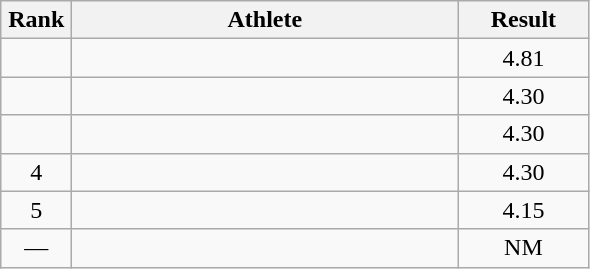<table class=wikitable style="text-align:center">
<tr>
<th width=40>Rank</th>
<th width=250>Athlete</th>
<th width=80>Result</th>
</tr>
<tr>
<td></td>
<td align=left></td>
<td>4.81</td>
</tr>
<tr>
<td></td>
<td align=left></td>
<td>4.30</td>
</tr>
<tr>
<td></td>
<td align=left></td>
<td>4.30</td>
</tr>
<tr>
<td>4</td>
<td align=left></td>
<td>4.30</td>
</tr>
<tr>
<td>5</td>
<td align=left></td>
<td>4.15</td>
</tr>
<tr>
<td>—</td>
<td align=left></td>
<td>NM</td>
</tr>
</table>
